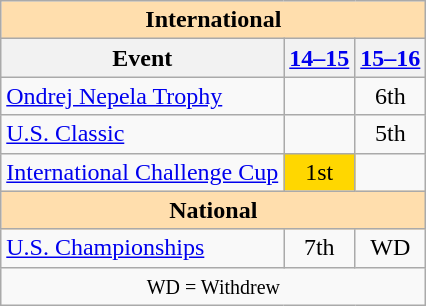<table class="wikitable" style="text-align:center">
<tr>
<th style="background-color: #ffdead; " colspan=3 align=center>International</th>
</tr>
<tr>
<th>Event</th>
<th><a href='#'>14–15</a></th>
<th><a href='#'>15–16</a></th>
</tr>
<tr>
<td align=left> <a href='#'>Ondrej Nepela Trophy</a></td>
<td></td>
<td>6th</td>
</tr>
<tr>
<td align=left> <a href='#'>U.S. Classic</a></td>
<td></td>
<td>5th</td>
</tr>
<tr>
<td align=left><a href='#'>International Challenge Cup</a></td>
<td bgcolor=gold>1st</td>
<td></td>
</tr>
<tr>
<th style="background-color: #ffdead; " colspan=3 align=center>National</th>
</tr>
<tr>
<td align=left><a href='#'>U.S. Championships</a></td>
<td>7th</td>
<td>WD</td>
</tr>
<tr>
<td colspan=3 align=center><small> WD = Withdrew </small></td>
</tr>
</table>
